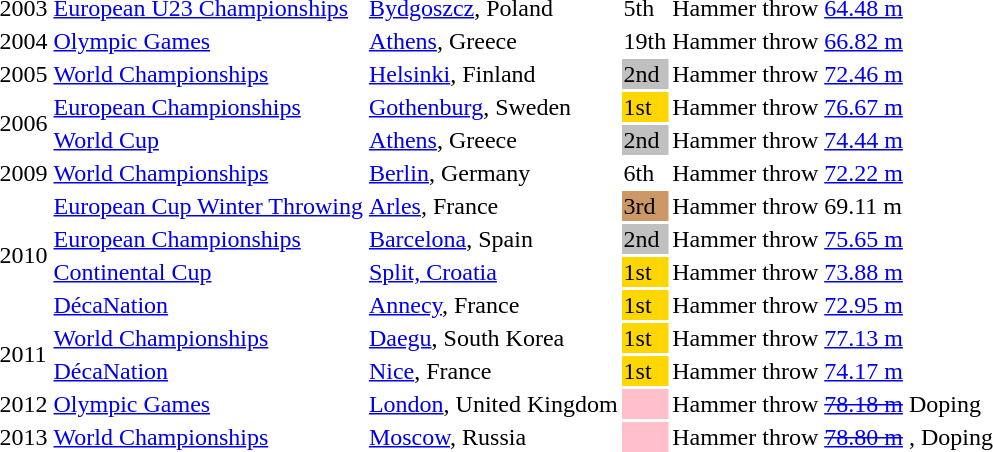<table>
<tr>
<td>2003</td>
<td><a href='#'>European U23 Championships</a></td>
<td><a href='#'>Bydgoszcz</a>, Poland</td>
<td>5th</td>
<td>Hammer throw</td>
<td><a href='#'>64.48 m</a></td>
</tr>
<tr>
<td>2004</td>
<td><a href='#'>Olympic Games</a></td>
<td><a href='#'>Athens</a>, Greece</td>
<td>19th</td>
<td>Hammer throw</td>
<td><a href='#'>66.82 m</a></td>
</tr>
<tr>
<td>2005</td>
<td><a href='#'>World Championships</a></td>
<td><a href='#'>Helsinki</a>, Finland</td>
<td bgcolor=silver>2nd</td>
<td>Hammer throw</td>
<td><a href='#'>72.46 m</a></td>
</tr>
<tr>
<td rowspan=2>2006</td>
<td><a href='#'>European Championships</a></td>
<td><a href='#'>Gothenburg</a>, Sweden</td>
<td bgcolor=gold>1st</td>
<td>Hammer throw</td>
<td><a href='#'>76.67 m</a></td>
<td></td>
</tr>
<tr>
<td><a href='#'>World Cup</a></td>
<td><a href='#'>Athens</a>, Greece</td>
<td bgcolor=silver>2nd</td>
<td>Hammer throw</td>
<td><a href='#'>74.44 m</a></td>
</tr>
<tr>
<td>2009</td>
<td><a href='#'>World Championships</a></td>
<td><a href='#'>Berlin</a>, Germany</td>
<td>6th</td>
<td>Hammer throw</td>
<td><a href='#'>72.22 m</a></td>
</tr>
<tr>
<td rowspan=4>2010</td>
<td><a href='#'>European Cup Winter Throwing</a></td>
<td><a href='#'>Arles</a>, France</td>
<td bgcolor=cc9966>3rd</td>
<td>Hammer throw</td>
<td>69.11 m</td>
</tr>
<tr>
<td><a href='#'>European Championships</a></td>
<td><a href='#'>Barcelona</a>, Spain</td>
<td bgcolor=silver>2nd</td>
<td>Hammer throw</td>
<td><a href='#'>75.65 m</a></td>
</tr>
<tr>
<td><a href='#'>Continental Cup</a></td>
<td><a href='#'>Split, Croatia</a></td>
<td bgcolor=gold>1st</td>
<td>Hammer throw</td>
<td><a href='#'>73.88 m</a></td>
</tr>
<tr>
<td><a href='#'>DécaNation</a></td>
<td><a href='#'>Annecy</a>, France</td>
<td bgcolor=gold>1st</td>
<td>Hammer throw</td>
<td><a href='#'>72.95 m</a></td>
</tr>
<tr>
<td rowspan=2>2011</td>
<td><a href='#'>World Championships</a></td>
<td><a href='#'>Daegu</a>, South Korea</td>
<td bgcolor=gold>1st</td>
<td>Hammer throw</td>
<td><a href='#'>77.13 m</a></td>
</tr>
<tr>
<td><a href='#'>DécaNation</a></td>
<td><a href='#'>Nice</a>, France</td>
<td bgcolor=gold>1st</td>
<td>Hammer throw</td>
<td><a href='#'>74.17 m</a></td>
</tr>
<tr>
<td>2012</td>
<td><a href='#'>Olympic Games</a></td>
<td><a href='#'>London</a>, United Kingdom</td>
<td bgcolor=pink></td>
<td>Hammer throw</td>
<td><a href='#'><del>78.18 m</del></a></td>
<td>Doping</td>
</tr>
<tr>
<td>2013</td>
<td><a href='#'>World Championships</a></td>
<td><a href='#'>Moscow</a>, Russia</td>
<td bgcolor=pink></td>
<td>Hammer throw</td>
<td><a href='#'><del>78.80 m</del></a></td>
<td>, Doping</td>
</tr>
</table>
